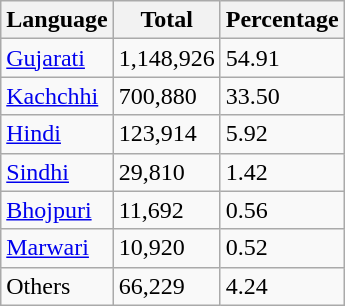<table class="wikitable">
<tr>
<th>Language</th>
<th>Total</th>
<th>Percentage</th>
</tr>
<tr>
<td><a href='#'>Gujarati</a></td>
<td>1,148,926</td>
<td>54.91</td>
</tr>
<tr>
<td><a href='#'>Kachchhi</a></td>
<td>700,880</td>
<td>33.50</td>
</tr>
<tr>
<td><a href='#'>Hindi</a></td>
<td>123,914</td>
<td>5.92</td>
</tr>
<tr>
<td><a href='#'>Sindhi</a></td>
<td>29,810</td>
<td>1.42</td>
</tr>
<tr>
<td><a href='#'>Bhojpuri</a></td>
<td>11,692</td>
<td>0.56</td>
</tr>
<tr>
<td><a href='#'>Marwari</a></td>
<td>10,920</td>
<td>0.52</td>
</tr>
<tr>
<td>Others</td>
<td>66,229</td>
<td>4.24</td>
</tr>
</table>
